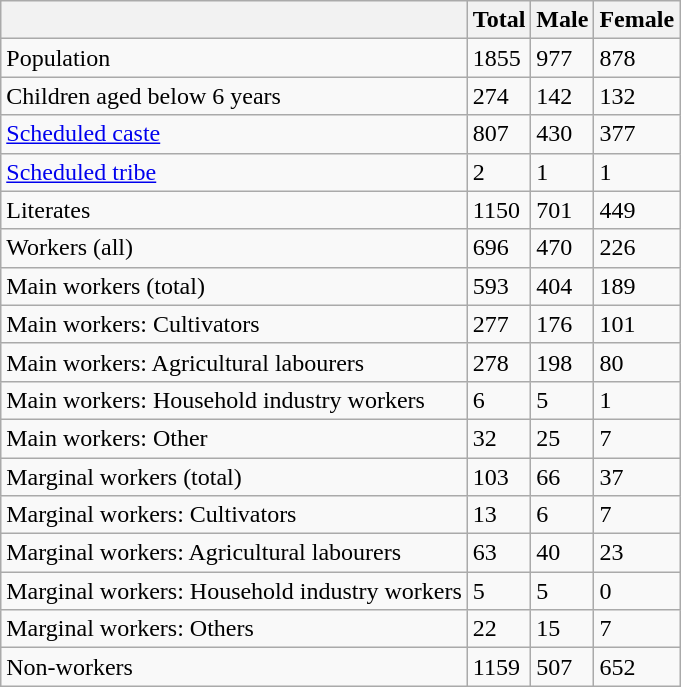<table class="wikitable sortable">
<tr>
<th></th>
<th>Total</th>
<th>Male</th>
<th>Female</th>
</tr>
<tr>
<td>Population</td>
<td>1855</td>
<td>977</td>
<td>878</td>
</tr>
<tr>
<td>Children aged below 6 years</td>
<td>274</td>
<td>142</td>
<td>132</td>
</tr>
<tr>
<td><a href='#'>Scheduled caste</a></td>
<td>807</td>
<td>430</td>
<td>377</td>
</tr>
<tr>
<td><a href='#'>Scheduled tribe</a></td>
<td>2</td>
<td>1</td>
<td>1</td>
</tr>
<tr>
<td>Literates</td>
<td>1150</td>
<td>701</td>
<td>449</td>
</tr>
<tr>
<td>Workers (all)</td>
<td>696</td>
<td>470</td>
<td>226</td>
</tr>
<tr>
<td>Main workers (total)</td>
<td>593</td>
<td>404</td>
<td>189</td>
</tr>
<tr>
<td>Main workers: Cultivators</td>
<td>277</td>
<td>176</td>
<td>101</td>
</tr>
<tr>
<td>Main workers: Agricultural labourers</td>
<td>278</td>
<td>198</td>
<td>80</td>
</tr>
<tr>
<td>Main workers: Household industry workers</td>
<td>6</td>
<td>5</td>
<td>1</td>
</tr>
<tr>
<td>Main workers: Other</td>
<td>32</td>
<td>25</td>
<td>7</td>
</tr>
<tr>
<td>Marginal workers (total)</td>
<td>103</td>
<td>66</td>
<td>37</td>
</tr>
<tr>
<td>Marginal workers: Cultivators</td>
<td>13</td>
<td>6</td>
<td>7</td>
</tr>
<tr>
<td>Marginal workers: Agricultural labourers</td>
<td>63</td>
<td>40</td>
<td>23</td>
</tr>
<tr>
<td>Marginal workers: Household industry workers</td>
<td>5</td>
<td>5</td>
<td>0</td>
</tr>
<tr>
<td>Marginal workers: Others</td>
<td>22</td>
<td>15</td>
<td>7</td>
</tr>
<tr>
<td>Non-workers</td>
<td>1159</td>
<td>507</td>
<td>652</td>
</tr>
</table>
